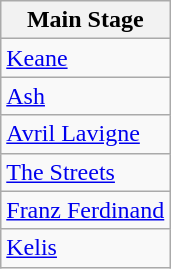<table Class="wikitable">
<tr>
<th>Main Stage</th>
</tr>
<tr>
<td><a href='#'>Keane</a></td>
</tr>
<tr>
<td><a href='#'>Ash</a></td>
</tr>
<tr>
<td><a href='#'>Avril Lavigne</a></td>
</tr>
<tr>
<td><a href='#'>The Streets</a></td>
</tr>
<tr>
<td><a href='#'>Franz Ferdinand</a></td>
</tr>
<tr>
<td><a href='#'>Kelis</a></td>
</tr>
</table>
